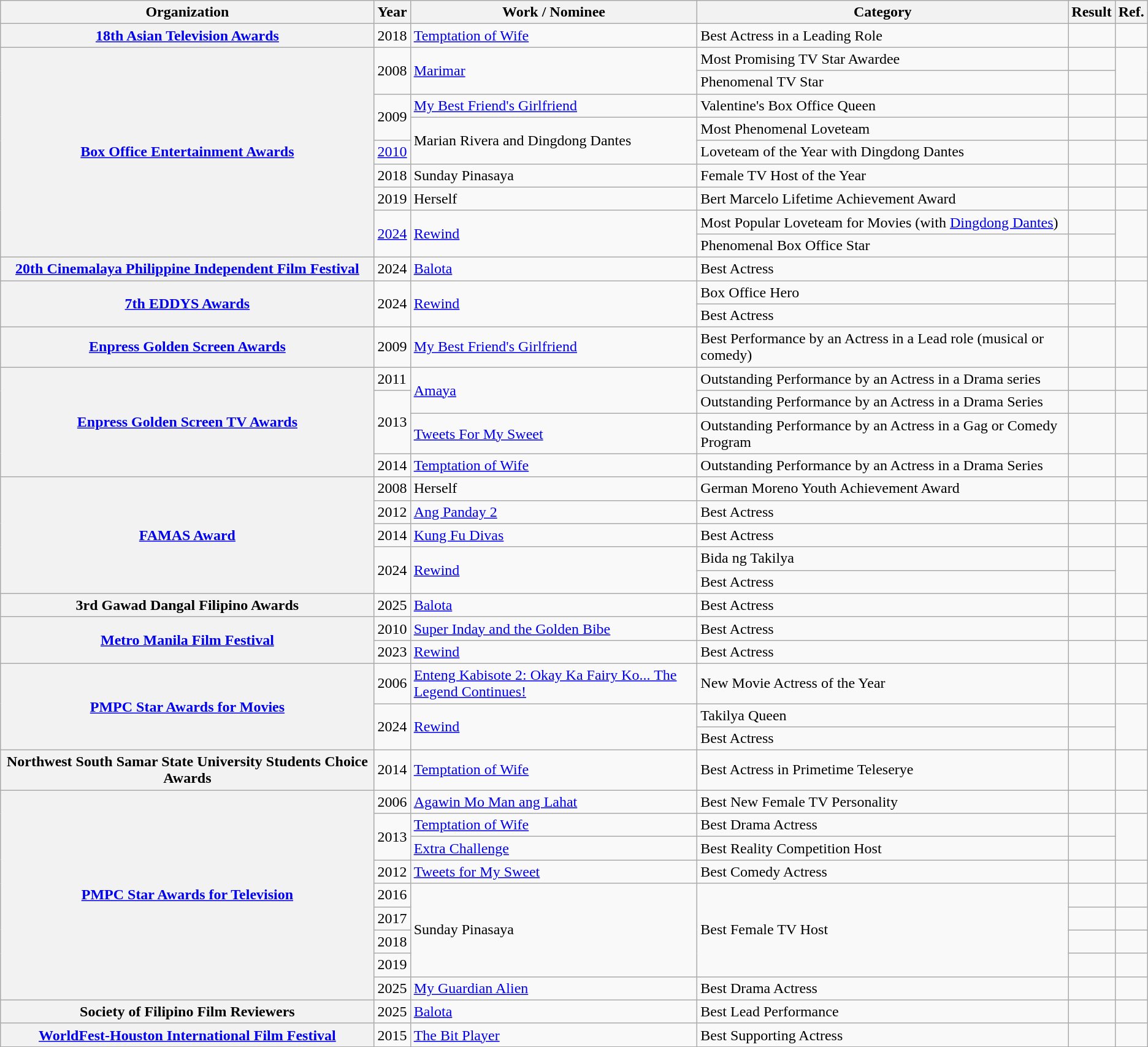<table class="wikitable sortable plainrowheaders">
<tr>
<th>Organization</th>
<th>Year</th>
<th scope="col" width="25%">Work / Nominee</th>
<th>Category</th>
<th>Result</th>
<th scope="col" width="2%">Ref.</th>
</tr>
<tr>
<th scope="rowgroup"><a href='#'>18th Asian Television Awards</a></th>
<td>2018</td>
<td><a href='#'>Temptation of Wife</a></td>
<td>Best Actress in a Leading Role</td>
<td></td>
<td></td>
</tr>
<tr>
<th scope="rowgroup" rowspan=9><a href='#'>Box Office Entertainment Awards</a></th>
<td rowspan=2>2008</td>
<td rowspan=2><a href='#'>Marimar</a></td>
<td>Most Promising TV Star Awardee</td>
<td></td>
<td rowspan=2></td>
</tr>
<tr>
<td>Phenomenal TV Star</td>
<td></td>
</tr>
<tr>
<td rowspan=2>2009</td>
<td><a href='#'>My Best Friend's Girlfriend</a></td>
<td>Valentine's Box Office Queen</td>
<td></td>
<td></td>
</tr>
<tr>
<td rowspan=2>Marian Rivera and Dingdong Dantes</td>
<td>Most Phenomenal Loveteam</td>
<td></td>
</tr>
<tr>
<td><a href='#'>2010</a></td>
<td>Loveteam of the Year with Dingdong Dantes</td>
<td></td>
<td></td>
</tr>
<tr>
<td>2018</td>
<td>Sunday Pinasaya</td>
<td>Female TV Host of the Year</td>
<td></td>
<td></td>
</tr>
<tr>
<td>2019</td>
<td>Herself</td>
<td>Bert Marcelo Lifetime Achievement Award</td>
<td></td>
<td></td>
</tr>
<tr>
<td rowspan=2><a href='#'>2024</a></td>
<td rowspan=2><a href='#'>Rewind</a></td>
<td>Most Popular Loveteam for Movies (with <a href='#'>Dingdong Dantes</a>)</td>
<td></td>
<td rowspan=2></td>
</tr>
<tr>
<td>Phenomenal Box Office Star</td>
<td></td>
</tr>
<tr>
<th scope="rowgroup"><a href='#'>20th Cinemalaya Philippine Independent Film Festival</a></th>
<td>2024</td>
<td><a href='#'>Balota</a></td>
<td>Best Actress</td>
<td></td>
<td></td>
</tr>
<tr>
<th scope="rowgroup" rowspan="2"><a href='#'>7th EDDYS Awards</a></th>
<td rowspan="2">2024</td>
<td rowspan="2"><a href='#'>Rewind</a></td>
<td>Box Office Hero</td>
<td></td>
<td rowspan="2"></td>
</tr>
<tr>
<td>Best Actress</td>
<td></td>
</tr>
<tr>
<th scope="rowgroup"><a href='#'>Enpress Golden Screen Awards</a></th>
<td>2009</td>
<td><a href='#'>My Best Friend's Girlfriend</a></td>
<td>Best Performance by an Actress in a Lead role (musical or comedy)</td>
<td></td>
<td></td>
</tr>
<tr>
<th scope="rowgroup" rowspan=4><a href='#'>Enpress Golden Screen TV Awards</a></th>
<td>2011</td>
<td rowspan=2><a href='#'>Amaya</a></td>
<td>Outstanding Performance by an Actress in a Drama series</td>
<td></td>
<td></td>
</tr>
<tr>
<td rowspan=2>2013</td>
<td>Outstanding Performance by an Actress in a Drama Series</td>
<td></td>
<td></td>
</tr>
<tr>
<td><a href='#'>Tweets For My Sweet</a></td>
<td>Outstanding Performance by an Actress in a Gag or Comedy Program</td>
<td></td>
<td></td>
</tr>
<tr>
<td>2014</td>
<td><a href='#'>Temptation of Wife</a></td>
<td>Outstanding Performance by an Actress in a Drama Series</td>
<td></td>
<td></td>
</tr>
<tr>
<th scope="rowgroup" rowspan=5><a href='#'>FAMAS Award</a></th>
<td>2008</td>
<td>Herself</td>
<td>German Moreno Youth Achievement Award</td>
<td></td>
</tr>
<tr>
<td>2012</td>
<td><a href='#'>Ang Panday 2</a></td>
<td>Best Actress</td>
<td></td>
<td></td>
</tr>
<tr>
<td>2014</td>
<td><a href='#'>Kung Fu Divas</a></td>
<td>Best Actress</td>
<td></td>
<td></td>
</tr>
<tr>
<td rowspan=2>2024</td>
<td rowspan=2><a href='#'>Rewind</a></td>
<td>Bida ng Takilya</td>
<td></td>
<td rowspan=2></td>
</tr>
<tr>
<td>Best Actress</td>
<td></td>
</tr>
<tr>
<th scope="rowgroup">3rd Gawad Dangal Filipino Awards</th>
<td>2025</td>
<td><a href='#'>Balota</a></td>
<td>Best Actress</td>
<td></td>
<td></td>
</tr>
<tr>
<th scope="rowgroup" rowspan=2><a href='#'>Metro Manila Film Festival</a></th>
<td>2010</td>
<td><a href='#'>Super Inday and the Golden Bibe</a></td>
<td>Best Actress</td>
<td></td>
<td></td>
</tr>
<tr>
<td>2023</td>
<td><a href='#'>Rewind</a></td>
<td>Best Actress</td>
<td></td>
<td></td>
</tr>
<tr>
<th scope="rowgroup" rowspan=3><a href='#'>PMPC Star Awards for Movies</a></th>
<td>2006</td>
<td><a href='#'>Enteng Kabisote 2: Okay Ka Fairy Ko... The Legend Continues!</a></td>
<td>New Movie Actress of the Year</td>
<td></td>
<td></td>
</tr>
<tr>
<td rowspan=2>2024</td>
<td rowspan=2><a href='#'>Rewind</a></td>
<td>Takilya Queen</td>
<td></td>
<td rowspan=2></td>
</tr>
<tr>
<td>Best Actress</td>
<td></td>
</tr>
<tr>
<th scope="rowgroup">Northwest South Samar State University Students Choice Awards</th>
<td>2014</td>
<td><a href='#'>Temptation of Wife</a></td>
<td>Best Actress in Primetime Teleserye</td>
<td></td>
<td></td>
</tr>
<tr>
<th scope="rowgroup" rowspan=9><a href='#'>PMPC Star Awards for Television</a></th>
<td>2006</td>
<td><a href='#'>Agawin Mo Man ang Lahat</a></td>
<td>Best New Female TV Personality</td>
<td></td>
<td></td>
</tr>
<tr>
<td rowspan=2>2013</td>
<td><a href='#'>Temptation of Wife</a></td>
<td>Best Drama Actress</td>
<td></td>
<td rowspan=2></td>
</tr>
<tr>
<td><a href='#'>Extra Challenge</a></td>
<td>Best Reality Competition Host</td>
<td></td>
</tr>
<tr>
<td>2012</td>
<td><a href='#'>Tweets for My Sweet</a></td>
<td>Best Comedy Actress</td>
<td></td>
<td></td>
</tr>
<tr>
<td>2016</td>
<td rowspan=4>Sunday Pinasaya</td>
<td rowspan=4>Best Female TV Host</td>
<td></td>
<td></td>
</tr>
<tr>
<td>2017</td>
<td></td>
<td></td>
</tr>
<tr>
<td>2018</td>
<td></td>
<td></td>
</tr>
<tr>
<td>2019</td>
<td></td>
<td></td>
</tr>
<tr>
<td>2025</td>
<td><a href='#'>My Guardian Alien</a></td>
<td>Best Drama Actress</td>
<td></td>
<td></td>
</tr>
<tr>
<th scope="rowgroup">Society of Filipino Film Reviewers</th>
<td>2025</td>
<td><a href='#'>Balota</a></td>
<td>Best Lead Performance</td>
<td></td>
<td></td>
</tr>
<tr>
<th scope="rowgroup"><a href='#'>WorldFest-Houston International Film Festival</a></th>
<td>2015</td>
<td><a href='#'>The Bit Player</a></td>
<td>Best Supporting Actress</td>
<td></td>
<td></td>
</tr>
<tr>
</tr>
</table>
